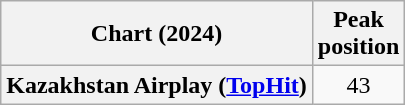<table class="wikitable plainrowheaders" style="text-align:center">
<tr>
<th scope="col">Chart (2024)</th>
<th scope="col">Peak<br>position</th>
</tr>
<tr>
<th scope="row">Kazakhstan Airplay (<a href='#'>TopHit</a>)</th>
<td>43</td>
</tr>
</table>
